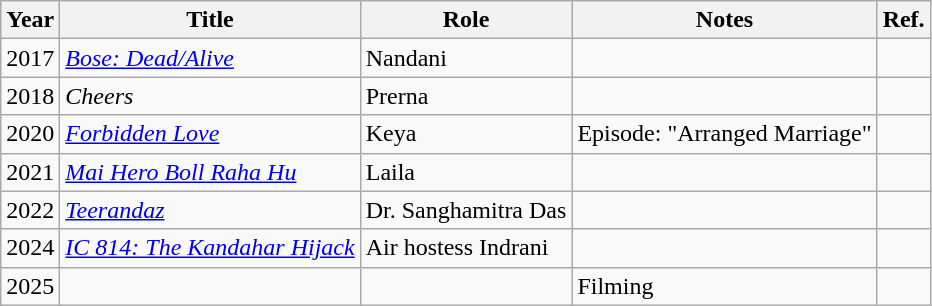<table class="wikitable sortable">
<tr>
<th>Year</th>
<th>Title</th>
<th>Role</th>
<th class="unsortable">Notes</th>
<th class="unsortable">Ref.</th>
</tr>
<tr>
<td>2017</td>
<td><em><a href='#'>Bose: Dead/Alive</a></em></td>
<td>Nandani</td>
<td></td>
<td></td>
</tr>
<tr>
<td>2018</td>
<td><em>Cheers</em></td>
<td>Prerna</td>
<td></td>
<td></td>
</tr>
<tr>
<td>2020</td>
<td><em><a href='#'>Forbidden Love</a></em></td>
<td>Keya</td>
<td>Episode: "Arranged Marriage"</td>
<td></td>
</tr>
<tr>
<td>2021</td>
<td><em><a href='#'>Mai Hero Boll Raha Hu</a></em></td>
<td>Laila</td>
<td></td>
<td></td>
</tr>
<tr>
<td>2022</td>
<td><em><a href='#'>Teerandaz</a></em></td>
<td>Dr. Sanghamitra Das</td>
<td></td>
<td></td>
</tr>
<tr>
<td>2024</td>
<td><em><a href='#'>IC 814: The Kandahar Hijack</a></em></td>
<td>Air hostess Indrani</td>
<td></td>
<td></td>
</tr>
<tr>
<td>2025</td>
<td></td>
<td></td>
<td>Filming</td>
<td></td>
</tr>
</table>
